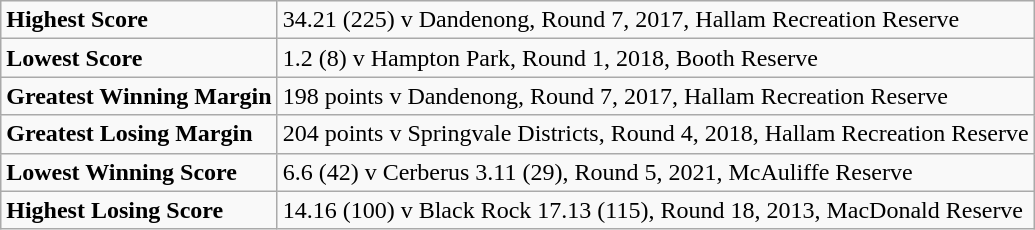<table class="wikitable">
<tr>
<td><strong>Highest Score</strong></td>
<td>34.21 (225) v Dandenong, Round 7, 2017, Hallam Recreation Reserve</td>
</tr>
<tr>
<td><strong>Lowest Score</strong></td>
<td>1.2 (8) v Hampton Park, Round 1, 2018, Booth Reserve</td>
</tr>
<tr>
<td><strong>Greatest Winning Margin</strong></td>
<td>198 points v Dandenong, Round 7, 2017, Hallam Recreation Reserve</td>
</tr>
<tr>
<td><strong>Greatest Losing Margin</strong></td>
<td>204 points v Springvale Districts, Round 4, 2018, Hallam Recreation Reserve</td>
</tr>
<tr>
<td><strong>Lowest Winning Score</strong></td>
<td>6.6 (42) v Cerberus 3.11 (29), Round 5, 2021, McAuliffe Reserve</td>
</tr>
<tr>
<td><strong>Highest Losing Score</strong></td>
<td>14.16 (100) v Black Rock 17.13 (115), Round 18, 2013, MacDonald Reserve</td>
</tr>
</table>
